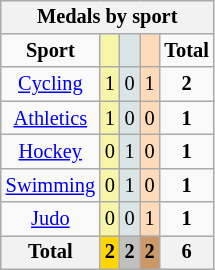<table class="wikitable" align=left style="font-size:85%">
<tr style="background:#efefef;">
<th colspan=7>Medals by sport</th>
</tr>
<tr align=center>
<td><strong>Sport</strong></td>
<td bgcolor=#f7f6a8></td>
<td bgcolor=#dce5e5></td>
<td bgcolor=#ffdab9></td>
<td><strong>Total</strong></td>
</tr>
<tr align=center>
<td><a href='#'>Cycling</a></td>
<td style="background:#F7F6A8;">1</td>
<td style="background:#DCE5E5;">0</td>
<td style="background:#FFDAB9;">1</td>
<td><strong>2</strong></td>
</tr>
<tr align=center>
<td><a href='#'>Athletics</a></td>
<td style="background:#F7F6A8;">1</td>
<td style="background:#DCE5E5;">0</td>
<td style="background:#FFDAB9;">0</td>
<td><strong>1</strong></td>
</tr>
<tr align=center>
<td><a href='#'>Hockey</a></td>
<td style="background:#F7F6A8;">0</td>
<td style="background:#DCE5E5;">1</td>
<td style="background:#FFDAB9;">0</td>
<td><strong>1</strong></td>
</tr>
<tr align=center>
<td><a href='#'>Swimming</a></td>
<td style="background:#F7F6A8;">0</td>
<td style="background:#DCE5E5;">1</td>
<td style="background:#FFDAB9;">0</td>
<td><strong>1</strong></td>
</tr>
<tr align=center>
<td><a href='#'>Judo</a></td>
<td style="background:#F7F6A8;">0</td>
<td style="background:#DCE5E5;">0</td>
<td style="background:#FFDAB9;">1</td>
<td><strong>1</strong></td>
</tr>
<tr align=center>
<th>Total</th>
<th style="background:gold;">2</th>
<th style="background:silver;">2</th>
<th style="background:#c96;">2</th>
<th>6</th>
</tr>
</table>
